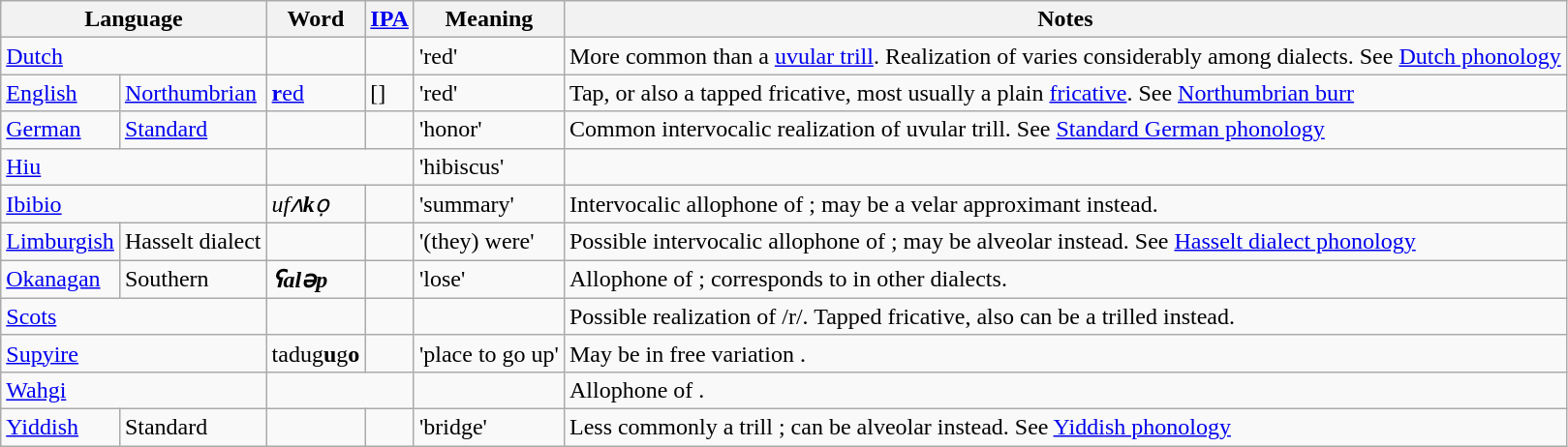<table class="wikitable">
<tr>
<th colspan=2>Language</th>
<th>Word</th>
<th><a href='#'>IPA</a></th>
<th>Meaning</th>
<th>Notes</th>
</tr>
<tr>
<td colspan=2><a href='#'>Dutch</a></td>
<td></td>
<td></td>
<td>'red'</td>
<td>More common than a <a href='#'>uvular trill</a>. Realization of  varies considerably among dialects. See <a href='#'>Dutch phonology</a></td>
</tr>
<tr>
<td><a href='#'>English</a></td>
<td><a href='#'>Northumbrian</a></td>
<td><a href='#'><strong>r</strong>ed</a></td>
<td>[]</td>
<td>'red'</td>
<td>Tap, or also a tapped fricative, most usually a plain <a href='#'>fricative</a>. See <a href='#'>Northumbrian burr</a></td>
</tr>
<tr>
<td><a href='#'>German</a></td>
<td><a href='#'>Standard</a></td>
<td></td>
<td></td>
<td>'honor'</td>
<td>Common intervocalic realization of uvular trill. See <a href='#'>Standard German phonology</a></td>
</tr>
<tr>
<td colspan=2><a href='#'>Hiu</a></td>
<td colspan=2 align=center></td>
<td>'hibiscus'</td>
<td></td>
</tr>
<tr>
<td colspan=2><a href='#'>Ibibio</a></td>
<td><em>ufʌ<strong>k</strong>ọ</em></td>
<td></td>
<td>'summary'</td>
<td>Intervocalic allophone of ; may be a velar approximant  instead.</td>
</tr>
<tr>
<td><a href='#'>Limburgish</a></td>
<td>Hasselt dialect</td>
<td></td>
<td></td>
<td>'(they) were'</td>
<td>Possible intervocalic allophone of ; may be alveolar  instead. See <a href='#'>Hasselt dialect phonology</a></td>
</tr>
<tr>
<td><a href='#'>Okanagan</a></td>
<td>Southern</td>
<td><strong><em>ʕ<strong>aləp<em></td>
<td></td>
<td>'lose'</td>
<td>Allophone of ; corresponds to  in other dialects.</td>
</tr>
<tr>
<td colspan="2"><a href='#'>Scots</a></td>
<td></td>
<td></td>
<td></td>
<td>Possible realization of /r/. Tapped fricative, also can be a trilled instead.</td>
</tr>
<tr>
<td colspan=2><a href='#'>Supyire</a></td>
<td></em>tadu</strong>g<strong>u</strong>g<strong>o<em></td>
<td></td>
<td>'place to go up'</td>
<td>May be in free variation .</td>
</tr>
<tr>
<td colspan=2><a href='#'>Wahgi</a></td>
<td colspan=2></td>
<td></td>
<td>Allophone of .</td>
</tr>
<tr>
<td><a href='#'>Yiddish</a></td>
<td>Standard</td>
<td></td>
<td></td>
<td>'bridge'</td>
<td>Less commonly a trill ; can be alveolar  instead. See <a href='#'>Yiddish phonology</a></td>
</tr>
</table>
